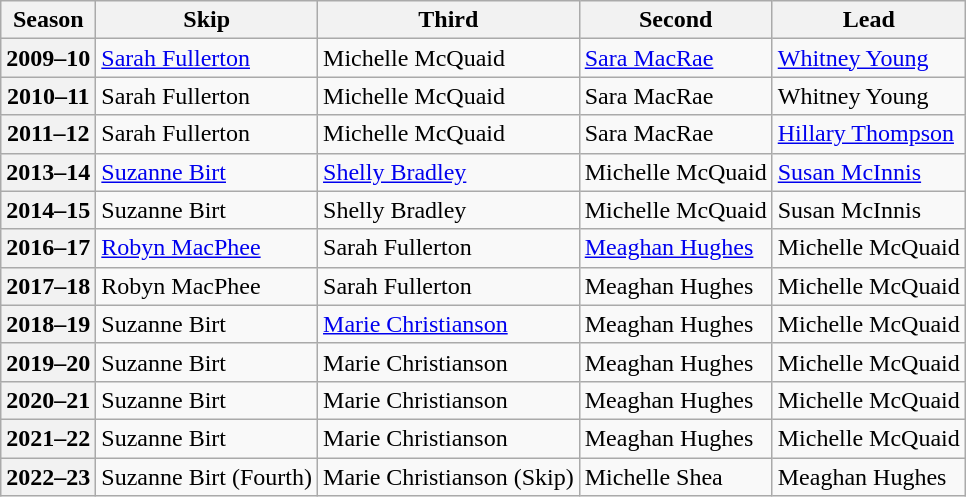<table class="wikitable">
<tr>
<th scope="col">Season</th>
<th scope="col">Skip</th>
<th scope="col">Third</th>
<th scope="col">Second</th>
<th scope="col">Lead</th>
</tr>
<tr>
<th scope="row">2009–10</th>
<td><a href='#'>Sarah Fullerton</a></td>
<td>Michelle McQuaid</td>
<td><a href='#'>Sara MacRae</a></td>
<td><a href='#'>Whitney Young</a></td>
</tr>
<tr>
<th scope="row">2010–11</th>
<td>Sarah Fullerton</td>
<td>Michelle McQuaid</td>
<td>Sara MacRae</td>
<td>Whitney Young</td>
</tr>
<tr>
<th scope="row">2011–12</th>
<td>Sarah Fullerton</td>
<td>Michelle McQuaid</td>
<td>Sara MacRae</td>
<td><a href='#'>Hillary Thompson</a></td>
</tr>
<tr>
<th scope="row">2013–14</th>
<td><a href='#'>Suzanne Birt</a></td>
<td><a href='#'>Shelly Bradley</a></td>
<td>Michelle McQuaid</td>
<td><a href='#'>Susan McInnis</a></td>
</tr>
<tr>
<th scope="row">2014–15</th>
<td>Suzanne Birt</td>
<td>Shelly Bradley</td>
<td>Michelle McQuaid</td>
<td>Susan McInnis</td>
</tr>
<tr>
<th scope="row">2016–17</th>
<td><a href='#'>Robyn MacPhee</a></td>
<td>Sarah Fullerton</td>
<td><a href='#'>Meaghan Hughes</a></td>
<td>Michelle McQuaid</td>
</tr>
<tr>
<th scope="row">2017–18</th>
<td>Robyn MacPhee</td>
<td>Sarah Fullerton</td>
<td>Meaghan Hughes</td>
<td>Michelle McQuaid</td>
</tr>
<tr>
<th scope="row">2018–19</th>
<td>Suzanne Birt</td>
<td><a href='#'>Marie Christianson</a></td>
<td>Meaghan Hughes</td>
<td>Michelle McQuaid</td>
</tr>
<tr>
<th scope="row">2019–20</th>
<td>Suzanne Birt</td>
<td>Marie Christianson</td>
<td>Meaghan Hughes</td>
<td>Michelle McQuaid</td>
</tr>
<tr>
<th scope="row">2020–21</th>
<td>Suzanne Birt</td>
<td>Marie Christianson</td>
<td>Meaghan Hughes</td>
<td>Michelle McQuaid</td>
</tr>
<tr>
<th scope="row">2021–22</th>
<td>Suzanne Birt</td>
<td>Marie Christianson</td>
<td>Meaghan Hughes</td>
<td>Michelle McQuaid</td>
</tr>
<tr>
<th scope="row">2022–23</th>
<td>Suzanne Birt (Fourth)</td>
<td>Marie Christianson (Skip)</td>
<td>Michelle Shea</td>
<td>Meaghan Hughes</td>
</tr>
</table>
